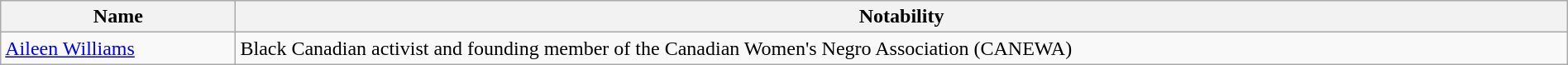<table class="wikitable sortable" style="width: 100%;">
<tr>
<th>Name</th>
<th width="85%" class="unsortable">Notability</th>
</tr>
<tr valign="top">
<td><a href='#'>Aileen Williams</a></td>
<td>Black Canadian activist and founding member of the Canadian Women's Negro Association (CANEWA)</td>
</tr>
</table>
